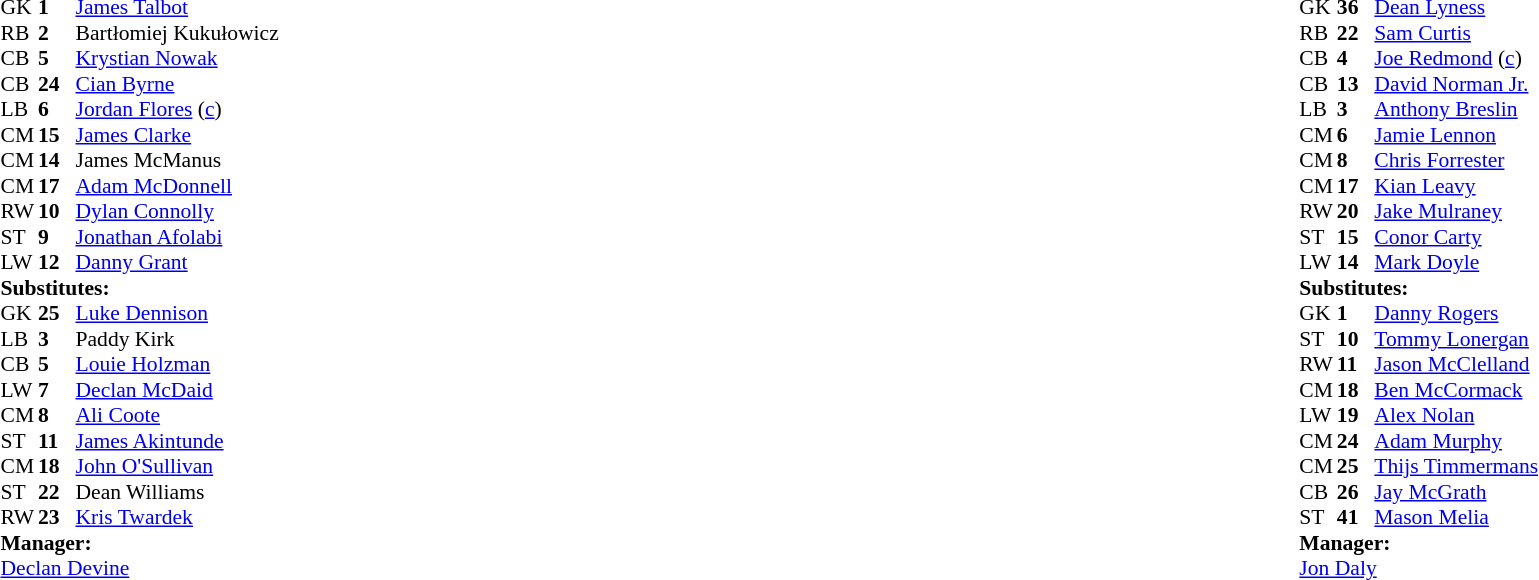<table style="width:100%">
<tr>
<td style="vertical-align:top; width:50%"><br><table cellspacing="0" cellpadding="0" style="font-size:90%">
<tr>
<th width=25></th>
<th width=25></th>
</tr>
<tr>
<td>GK</td>
<td><strong>1</strong></td>
<td> <a href='#'>James Talbot</a></td>
</tr>
<tr>
<td>RB</td>
<td><strong>2</strong></td>
<td> Bartłomiej Kukułowicz</td>
<td></td>
</tr>
<tr>
<td>CB</td>
<td><strong>5</strong></td>
<td> <a href='#'>Krystian Nowak</a></td>
<td></td>
</tr>
<tr>
<td>CB</td>
<td><strong>24</strong></td>
<td> <a href='#'>Cian Byrne</a></td>
</tr>
<tr>
<td>LB</td>
<td><strong>6</strong></td>
<td> <a href='#'>Jordan Flores</a> (<a href='#'>c</a>)</td>
</tr>
<tr>
<td>CM</td>
<td><strong>15</strong></td>
<td> <a href='#'>James Clarke</a></td>
</tr>
<tr>
<td>CM</td>
<td><strong>14</strong></td>
<td> James McManus</td>
<td></td>
<td></td>
</tr>
<tr>
<td>CM</td>
<td><strong>17</strong></td>
<td> <a href='#'>Adam McDonnell</a></td>
<td></td>
<td></td>
</tr>
<tr>
<td>RW</td>
<td><strong>10</strong></td>
<td> <a href='#'>Dylan Connolly</a></td>
</tr>
<tr>
<td>ST</td>
<td><strong>9</strong></td>
<td> <a href='#'>Jonathan Afolabi</a></td>
<td></td>
</tr>
<tr>
<td>LW</td>
<td><strong>12</strong></td>
<td> <a href='#'>Danny Grant</a></td>
<td></td>
<td></td>
</tr>
<tr>
<td colspan=3><strong>Substitutes:</strong></td>
</tr>
<tr>
<td>GK</td>
<td><strong>25</strong></td>
<td> <a href='#'>Luke Dennison</a></td>
</tr>
<tr>
<td>LB</td>
<td><strong>3</strong></td>
<td> Paddy Kirk</td>
<td></td>
</tr>
<tr>
<td>CB</td>
<td><strong>5</strong></td>
<td> <a href='#'>Louie Holzman</a></td>
</tr>
<tr>
<td>LW</td>
<td><strong>7</strong></td>
<td> <a href='#'>Declan McDaid</a></td>
</tr>
<tr>
<td>CM</td>
<td><strong>8</strong></td>
<td> <a href='#'>Ali Coote</a></td>
<td></td>
</tr>
<tr>
<td>ST</td>
<td><strong>11</strong></td>
<td> <a href='#'>James Akintunde</a></td>
</tr>
<tr>
<td>CM</td>
<td><strong>18</strong></td>
<td> <a href='#'>John O'Sullivan</a></td>
<td></td>
</tr>
<tr>
<td>ST</td>
<td><strong>22</strong></td>
<td> Dean Williams</td>
</tr>
<tr>
<td>RW</td>
<td><strong>23</strong></td>
<td> <a href='#'>Kris Twardek</a></td>
</tr>
<tr>
<td colspan=3><strong>Manager:</strong></td>
</tr>
<tr>
<td colspan=4> <a href='#'>Declan Devine</a></td>
</tr>
</table>
</td>
<td style="vertical-align:top"></td>
<td style="vertical-align:top; width:50%"><br><table cellspacing="0" cellpadding="0" style="font-size:90%; margin:auto">
<tr>
<th width=25></th>
<th width=25></th>
</tr>
<tr>
<td>GK</td>
<td><strong>36</strong></td>
<td> <a href='#'>Dean Lyness</a></td>
</tr>
<tr>
<td>RB</td>
<td><strong>22</strong></td>
<td> <a href='#'>Sam Curtis</a></td>
</tr>
<tr>
<td>CB</td>
<td><strong>4</strong></td>
<td> <a href='#'>Joe Redmond</a> (<a href='#'>c</a>)</td>
</tr>
<tr>
<td>CB</td>
<td><strong>13</strong></td>
<td> <a href='#'>David Norman Jr.</a></td>
<td></td>
</tr>
<tr>
<td>LB</td>
<td><strong>3</strong></td>
<td> <a href='#'>Anthony Breslin</a></td>
</tr>
<tr>
<td>CM</td>
<td><strong>6</strong></td>
<td> <a href='#'>Jamie Lennon</a></td>
</tr>
<tr>
<td>CM</td>
<td><strong>8</strong></td>
<td> <a href='#'>Chris Forrester</a></td>
<td></td>
<td></td>
</tr>
<tr>
<td>CM</td>
<td><strong>17</strong></td>
<td> <a href='#'>Kian Leavy</a></td>
<td></td>
<td></td>
</tr>
<tr>
<td>RW</td>
<td><strong>20</strong></td>
<td> <a href='#'>Jake Mulraney</a></td>
<td></td>
<td></td>
</tr>
<tr>
<td>ST</td>
<td><strong>15</strong></td>
<td> <a href='#'>Conor Carty</a></td>
<td></td>
<td></td>
</tr>
<tr>
<td>LW</td>
<td><strong>14</strong></td>
<td> <a href='#'>Mark Doyle</a></td>
<td></td>
<td></td>
</tr>
<tr>
<td colspan=3><strong>Substitutes:</strong></td>
</tr>
<tr>
<td>GK</td>
<td><strong>1</strong></td>
<td> <a href='#'>Danny Rogers</a></td>
</tr>
<tr>
<td>ST</td>
<td><strong>10</strong></td>
<td> <a href='#'>Tommy Lonergan</a></td>
<td></td>
<td></td>
<td></td>
</tr>
<tr>
<td>RW</td>
<td><strong>11</strong></td>
<td> <a href='#'>Jason McClelland</a></td>
<td></td>
</tr>
<tr>
<td>CM</td>
<td><strong>18</strong></td>
<td> <a href='#'>Ben McCormack</a></td>
</tr>
<tr>
<td>LW</td>
<td><strong>19</strong></td>
<td> <a href='#'>Alex Nolan</a></td>
<td></td>
</tr>
<tr>
<td>CM</td>
<td><strong>24</strong></td>
<td> <a href='#'>Adam Murphy</a></td>
<td></td>
</tr>
<tr>
<td>CM</td>
<td><strong>25</strong></td>
<td> <a href='#'>Thijs Timmermans</a></td>
</tr>
<tr>
<td>CB</td>
<td><strong>26</strong></td>
<td> <a href='#'>Jay McGrath</a></td>
</tr>
<tr>
<td>ST</td>
<td><strong>41</strong></td>
<td> <a href='#'>Mason Melia</a></td>
<td></td>
</tr>
<tr>
<td colspan=3><strong>Manager:</strong></td>
</tr>
<tr>
<td colspan=4> <a href='#'>Jon Daly</a></td>
</tr>
</table>
</td>
</tr>
</table>
